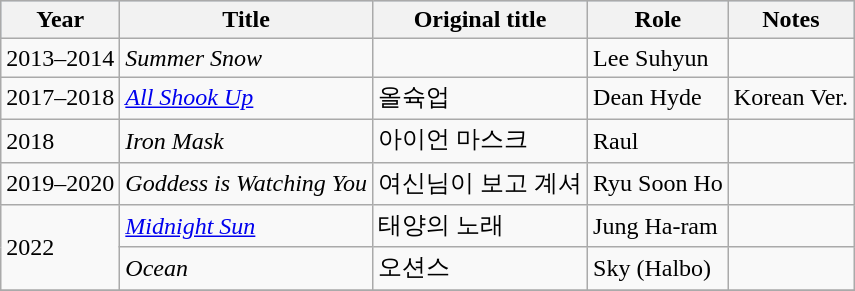<table class="wikitable">
<tr style="background:#b0c4de; text-align:center;">
<th>Year</th>
<th>Title</th>
<th>Original title</th>
<th>Role</th>
<th>Notes</th>
</tr>
<tr>
<td>2013–2014</td>
<td><em>Summer Snow</em></td>
<td></td>
<td>Lee Suhyun</td>
<td></td>
</tr>
<tr>
<td>2017–2018</td>
<td><em><a href='#'>All Shook Up</a></em></td>
<td>올슉업</td>
<td>Dean Hyde</td>
<td>Korean Ver.</td>
</tr>
<tr>
<td>2018</td>
<td><em>Iron Mask</em></td>
<td>아이언 마스크</td>
<td>Raul</td>
<td></td>
</tr>
<tr>
<td>2019–2020</td>
<td><em>Goddess is Watching You</em></td>
<td>여신님이 보고 계셔</td>
<td>Ryu Soon Ho</td>
<td></td>
</tr>
<tr>
<td rowspan=2>2022</td>
<td><em><a href='#'>Midnight Sun</a></em></td>
<td>태양의 노래</td>
<td>Jung Ha-ram</td>
<td></td>
</tr>
<tr>
<td><em>Ocean</em></td>
<td>오션스</td>
<td>Sky (Halbo)</td>
<td></td>
</tr>
<tr>
</tr>
</table>
